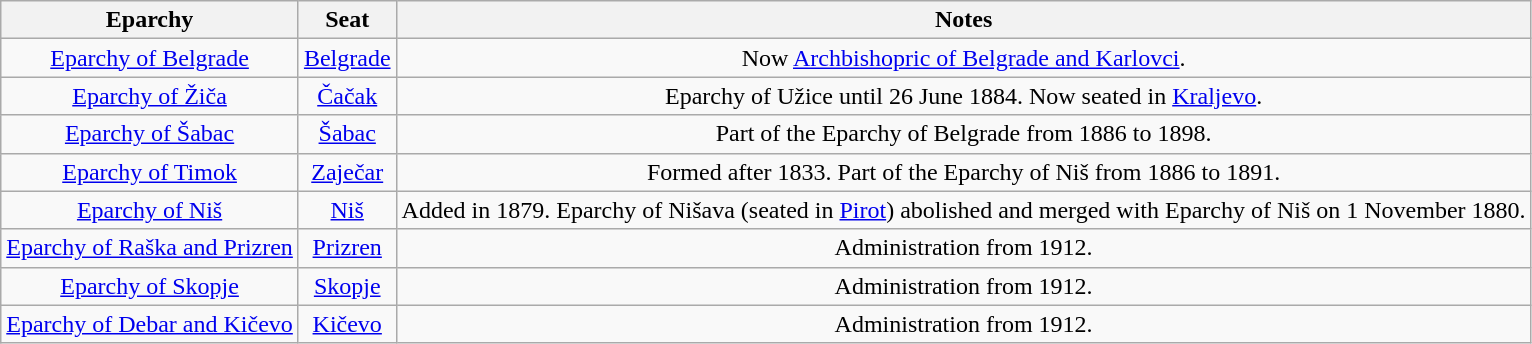<table class="wikitable sortable" style="text-align:center">
<tr>
<th>Eparchy</th>
<th>Seat</th>
<th>Notes</th>
</tr>
<tr>
<td><a href='#'>Eparchy of Belgrade</a></td>
<td><a href='#'>Belgrade</a></td>
<td>Now <a href='#'>Archbishopric of Belgrade and Karlovci</a>.</td>
</tr>
<tr>
<td><a href='#'>Eparchy of Žiča</a></td>
<td><a href='#'>Čačak</a></td>
<td>Eparchy of Užice until 26 June 1884. Now seated in <a href='#'>Kraljevo</a>.</td>
</tr>
<tr>
<td><a href='#'>Eparchy of Šabac</a></td>
<td><a href='#'>Šabac</a></td>
<td>Part of the Eparchy of Belgrade from 1886 to 1898.</td>
</tr>
<tr>
<td><a href='#'>Eparchy of Timok</a></td>
<td><a href='#'>Zaječar</a></td>
<td>Formed after 1833. Part of the Eparchy of Niš from 1886 to 1891.</td>
</tr>
<tr>
<td><a href='#'>Eparchy of Niš</a></td>
<td><a href='#'>Niš</a></td>
<td>Added in 1879. Eparchy of Nišava (seated in <a href='#'>Pirot</a>) abolished and merged with Eparchy of Niš on 1 November 1880.</td>
</tr>
<tr>
<td><a href='#'>Eparchy of Raška and Prizren</a></td>
<td><a href='#'>Prizren</a></td>
<td>Administration from 1912.</td>
</tr>
<tr>
<td><a href='#'>Eparchy of Skopje</a></td>
<td><a href='#'>Skopje</a></td>
<td>Administration from 1912.</td>
</tr>
<tr>
<td><a href='#'>Eparchy of Debar and Kičevo</a></td>
<td><a href='#'>Kičevo</a></td>
<td>Administration from 1912.</td>
</tr>
</table>
